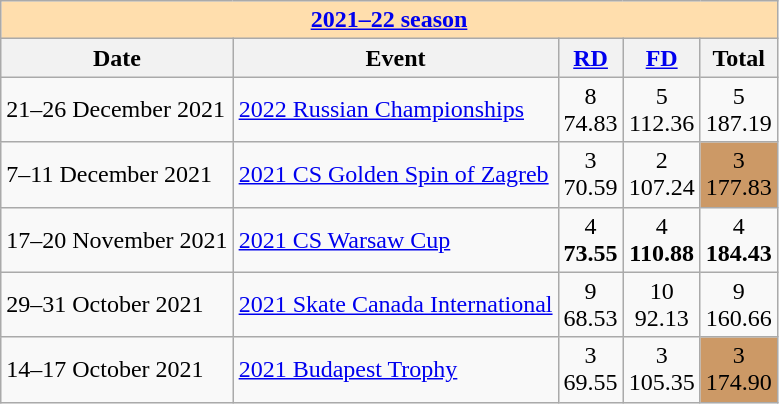<table class="wikitable">
<tr>
<td colspan="5" style="background-color: #ffdead;" align="center"><strong><a href='#'>2021–22 season</a></strong></td>
</tr>
<tr>
<th>Date</th>
<th>Event</th>
<th><a href='#'>RD</a></th>
<th><a href='#'>FD</a></th>
<th>Total</th>
</tr>
<tr>
<td>21–26 December 2021</td>
<td><a href='#'>2022 Russian Championships</a></td>
<td align=center>8 <br> 74.83</td>
<td align=center>5 <br> 112.36</td>
<td align=center>5 <br> 187.19</td>
</tr>
<tr>
<td>7–11 December 2021</td>
<td><a href='#'>2021 CS Golden Spin of Zagreb</a></td>
<td align=center>3 <br> 70.59</td>
<td align=center>2 <br> 107.24</td>
<td align=center bgcolor=cc9966>3 <br> 177.83</td>
</tr>
<tr>
<td>17–20 November 2021</td>
<td><a href='#'>2021 CS Warsaw Cup</a></td>
<td align=center>4 <br> <strong>73.55</strong></td>
<td align=center>4 <br> <strong>110.88</strong></td>
<td align=center>4 <br> <strong>184.43</strong></td>
</tr>
<tr>
<td>29–31 October 2021</td>
<td><a href='#'>2021 Skate Canada International</a></td>
<td align=center>9 <br> 68.53</td>
<td align=center>10 <br> 92.13</td>
<td align=center>9 <br> 160.66</td>
</tr>
<tr>
<td>14–17 October 2021</td>
<td><a href='#'>2021 Budapest Trophy</a></td>
<td align=center>3 <br> 69.55</td>
<td align=center>3 <br> 105.35</td>
<td align=center bgcolor=cc9966>3 <br> 174.90</td>
</tr>
</table>
